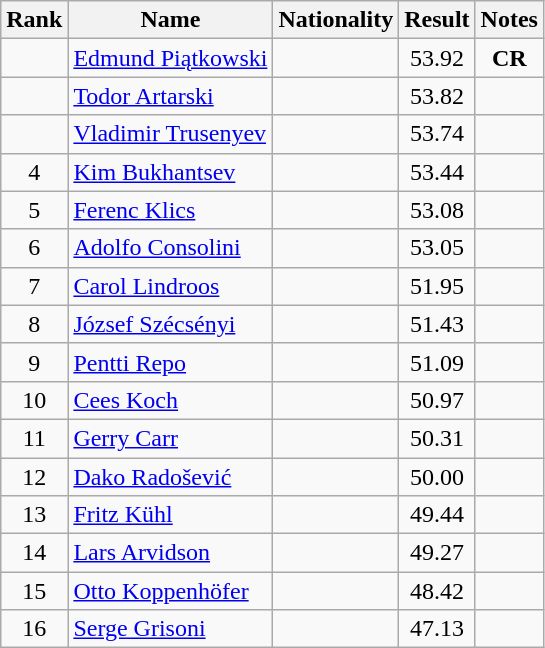<table class="wikitable sortable" style="text-align:center">
<tr>
<th>Rank</th>
<th>Name</th>
<th>Nationality</th>
<th>Result</th>
<th>Notes</th>
</tr>
<tr>
<td></td>
<td align=left><a href='#'>Edmund Piątkowski</a></td>
<td align=left></td>
<td>53.92</td>
<td><strong>CR</strong></td>
</tr>
<tr>
<td></td>
<td align=left><a href='#'>Todor Artarski</a></td>
<td align=left></td>
<td>53.82</td>
<td></td>
</tr>
<tr>
<td></td>
<td align=left><a href='#'>Vladimir Trusenyev</a></td>
<td align=left></td>
<td>53.74</td>
<td></td>
</tr>
<tr>
<td>4</td>
<td align=left><a href='#'>Kim Bukhantsev</a></td>
<td align=left></td>
<td>53.44</td>
<td></td>
</tr>
<tr>
<td>5</td>
<td align=left><a href='#'>Ferenc Klics</a></td>
<td align=left></td>
<td>53.08</td>
<td></td>
</tr>
<tr>
<td>6</td>
<td align=left><a href='#'>Adolfo Consolini</a></td>
<td align=left></td>
<td>53.05</td>
<td></td>
</tr>
<tr>
<td>7</td>
<td align=left><a href='#'>Carol Lindroos</a></td>
<td align=left></td>
<td>51.95</td>
<td></td>
</tr>
<tr>
<td>8</td>
<td align=left><a href='#'>József Szécsényi</a></td>
<td align=left></td>
<td>51.43</td>
<td></td>
</tr>
<tr>
<td>9</td>
<td align=left><a href='#'>Pentti Repo</a></td>
<td align=left></td>
<td>51.09</td>
<td></td>
</tr>
<tr>
<td>10</td>
<td align=left><a href='#'>Cees Koch</a></td>
<td align=left></td>
<td>50.97</td>
<td></td>
</tr>
<tr>
<td>11</td>
<td align=left><a href='#'>Gerry Carr</a></td>
<td align=left></td>
<td>50.31</td>
<td></td>
</tr>
<tr>
<td>12</td>
<td align=left><a href='#'>Dako Radošević</a></td>
<td align=left></td>
<td>50.00</td>
<td></td>
</tr>
<tr>
<td>13</td>
<td align=left><a href='#'>Fritz Kühl</a></td>
<td align=left></td>
<td>49.44</td>
<td></td>
</tr>
<tr>
<td>14</td>
<td align=left><a href='#'>Lars Arvidson</a></td>
<td align=left></td>
<td>49.27</td>
<td></td>
</tr>
<tr>
<td>15</td>
<td align=left><a href='#'>Otto Koppenhöfer</a></td>
<td align=left></td>
<td>48.42</td>
<td></td>
</tr>
<tr>
<td>16</td>
<td align=left><a href='#'>Serge Grisoni</a></td>
<td align=left></td>
<td>47.13</td>
<td></td>
</tr>
</table>
